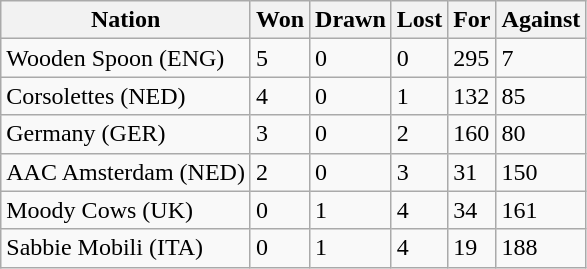<table class="wikitable">
<tr>
<th>Nation</th>
<th>Won</th>
<th>Drawn</th>
<th>Lost</th>
<th>For</th>
<th>Against</th>
</tr>
<tr>
<td>Wooden Spoon (ENG)</td>
<td>5</td>
<td>0</td>
<td>0</td>
<td>295</td>
<td>7</td>
</tr>
<tr>
<td>Corsolettes (NED)</td>
<td>4</td>
<td>0</td>
<td>1</td>
<td>132</td>
<td>85</td>
</tr>
<tr>
<td>Germany (GER)</td>
<td>3</td>
<td>0</td>
<td>2</td>
<td>160</td>
<td>80</td>
</tr>
<tr>
<td>AAC Amsterdam (NED)</td>
<td>2</td>
<td>0</td>
<td>3</td>
<td>31</td>
<td>150</td>
</tr>
<tr>
<td>Moody Cows (UK)</td>
<td>0</td>
<td>1</td>
<td>4</td>
<td>34</td>
<td>161</td>
</tr>
<tr>
<td>Sabbie Mobili (ITA)</td>
<td>0</td>
<td>1</td>
<td>4</td>
<td>19</td>
<td>188</td>
</tr>
</table>
